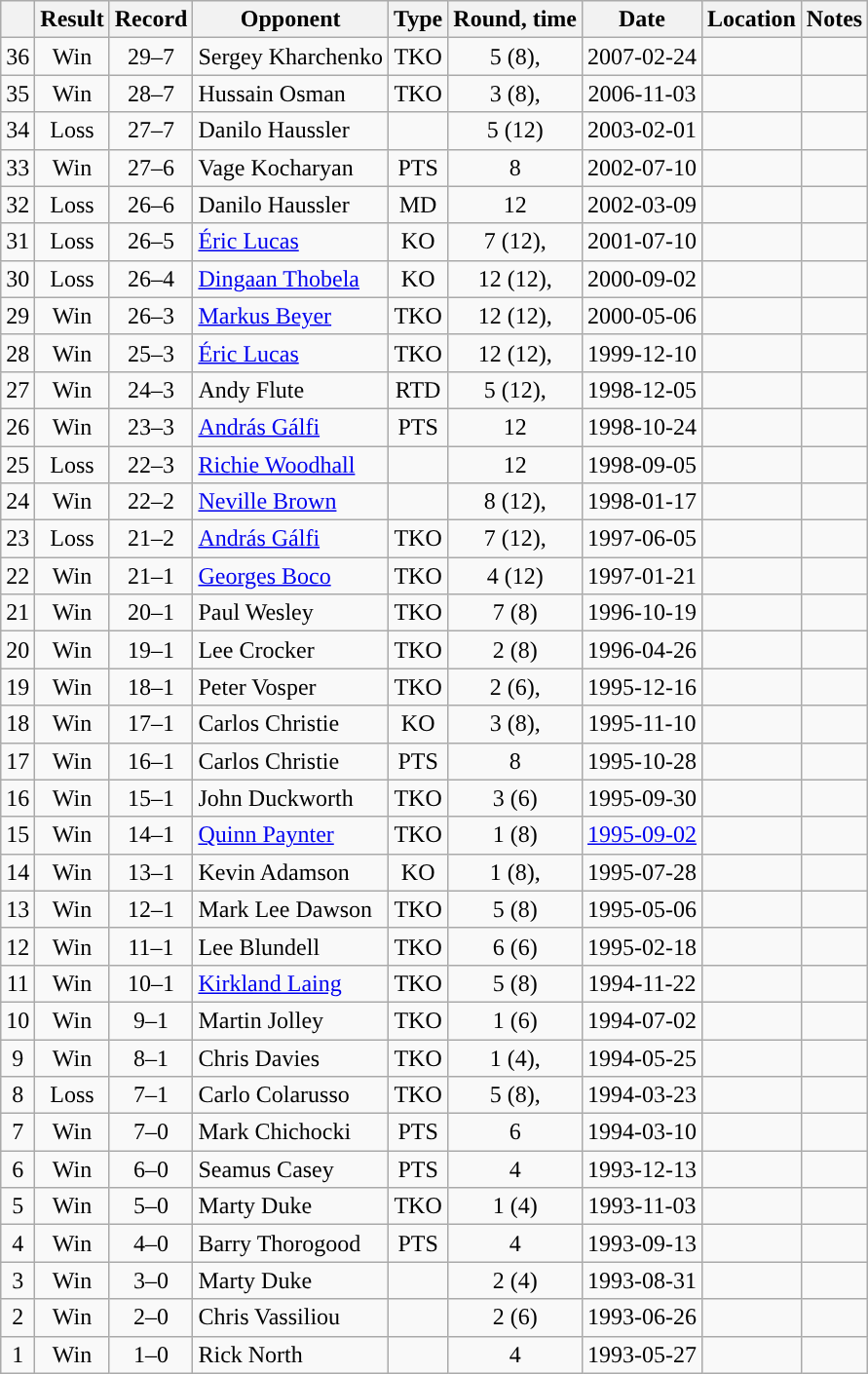<table class="wikitable" style="text-align:center">
<tr>
<th></th>
<th>Result</th>
<th>Record</th>
<th>Opponent</th>
<th>Type</th>
<th>Round, time</th>
<th>Date</th>
<th>Location</th>
<th>Notes</th>
</tr>
<tr>
<td>36</td>
<td>Win</td>
<td>29–7</td>
<td align=left>Sergey Kharchenko</td>
<td>TKO</td>
<td>5 (8), </td>
<td>2007-02-24</td>
<td align=left></td>
<td align=left></td>
</tr>
<tr>
<td>35</td>
<td>Win</td>
<td>28–7</td>
<td align=left>Hussain Osman</td>
<td>TKO</td>
<td>3 (8), </td>
<td>2006-11-03</td>
<td align=left></td>
<td align=left></td>
</tr>
<tr>
<td>34</td>
<td>Loss</td>
<td>27–7</td>
<td align=left>Danilo Haussler</td>
<td></td>
<td>5 (12)</td>
<td>2003-02-01</td>
<td align=left></td>
<td align=left></td>
</tr>
<tr>
<td>33</td>
<td>Win</td>
<td>27–6</td>
<td align=left>Vage Kocharyan</td>
<td>PTS</td>
<td>8</td>
<td>2002-07-10</td>
<td align=left></td>
<td align=left></td>
</tr>
<tr>
<td>32</td>
<td>Loss</td>
<td>26–6</td>
<td align=left>Danilo Haussler</td>
<td>MD</td>
<td>12</td>
<td>2002-03-09</td>
<td align=left></td>
<td align=left></td>
</tr>
<tr>
<td>31</td>
<td>Loss</td>
<td>26–5</td>
<td align=left><a href='#'>Éric Lucas</a></td>
<td>KO</td>
<td>7 (12), </td>
<td>2001-07-10</td>
<td align=left></td>
<td align=left></td>
</tr>
<tr>
<td>30</td>
<td>Loss</td>
<td>26–4</td>
<td align=left><a href='#'>Dingaan Thobela</a></td>
<td>KO</td>
<td>12 (12), </td>
<td>2000-09-02</td>
<td align=left></td>
<td align=left></td>
</tr>
<tr>
<td>29</td>
<td>Win</td>
<td>26–3</td>
<td align=left><a href='#'>Markus Beyer</a></td>
<td>TKO</td>
<td>12 (12), </td>
<td>2000-05-06</td>
<td align=left></td>
<td align=left></td>
</tr>
<tr>
<td>28</td>
<td>Win</td>
<td>25–3</td>
<td align=left><a href='#'>Éric Lucas</a></td>
<td>TKO</td>
<td>12 (12), </td>
<td>1999-12-10</td>
<td align=left></td>
<td align=left></td>
</tr>
<tr>
<td>27</td>
<td>Win</td>
<td>24–3</td>
<td align=left>Andy Flute</td>
<td>RTD</td>
<td>5 (12), </td>
<td>1998-12-05</td>
<td align=left></td>
<td align=left></td>
</tr>
<tr>
<td>26</td>
<td>Win</td>
<td>23–3</td>
<td align=left><a href='#'>András Gálfi</a></td>
<td>PTS</td>
<td>12</td>
<td>1998-10-24</td>
<td align=left></td>
<td align=left></td>
</tr>
<tr>
<td>25</td>
<td>Loss</td>
<td>22–3</td>
<td align=left><a href='#'>Richie Woodhall</a></td>
<td></td>
<td>12</td>
<td>1998-09-05</td>
<td align=left></td>
<td align=left></td>
</tr>
<tr>
<td>24</td>
<td>Win</td>
<td>22–2</td>
<td align=left><a href='#'>Neville Brown</a></td>
<td></td>
<td>8 (12), </td>
<td>1998-01-17</td>
<td align=left></td>
<td align=left></td>
</tr>
<tr>
<td>23</td>
<td>Loss</td>
<td>21–2</td>
<td align=left><a href='#'>András Gálfi</a></td>
<td>TKO</td>
<td>7 (12), </td>
<td>1997-06-05</td>
<td align=left></td>
<td align=left></td>
</tr>
<tr>
<td>22</td>
<td>Win</td>
<td>21–1</td>
<td align=left><a href='#'>Georges Boco</a></td>
<td>TKO</td>
<td>4 (12)</td>
<td>1997-01-21</td>
<td align=left></td>
<td align=left></td>
</tr>
<tr>
<td>21</td>
<td>Win</td>
<td>20–1</td>
<td align=left>Paul Wesley</td>
<td>TKO</td>
<td>7 (8)</td>
<td>1996-10-19</td>
<td align=left></td>
<td align=left></td>
</tr>
<tr>
<td>20</td>
<td>Win</td>
<td>19–1</td>
<td align=left>Lee Crocker</td>
<td>TKO</td>
<td>2 (8)</td>
<td>1996-04-26</td>
<td align=left></td>
<td align=left></td>
</tr>
<tr>
<td>19</td>
<td>Win</td>
<td>18–1</td>
<td align=left>Peter Vosper</td>
<td>TKO</td>
<td>2 (6), </td>
<td>1995-12-16</td>
<td align=left></td>
<td align=left></td>
</tr>
<tr>
<td>18</td>
<td>Win</td>
<td>17–1</td>
<td align=left>Carlos Christie</td>
<td>KO</td>
<td>3 (8), </td>
<td>1995-11-10</td>
<td align=left></td>
<td align=left></td>
</tr>
<tr>
<td>17</td>
<td>Win</td>
<td>16–1</td>
<td align=left>Carlos Christie</td>
<td>PTS</td>
<td>8</td>
<td>1995-10-28</td>
<td align=left></td>
<td align=left></td>
</tr>
<tr>
<td>16</td>
<td>Win</td>
<td>15–1</td>
<td align=left>John Duckworth</td>
<td>TKO</td>
<td>3 (6)</td>
<td>1995-09-30</td>
<td align=left></td>
<td align=left></td>
</tr>
<tr>
<td>15</td>
<td>Win</td>
<td>14–1</td>
<td align=left><a href='#'>Quinn Paynter</a></td>
<td>TKO</td>
<td>1 (8)</td>
<td><a href='#'>1995-09-02</a></td>
<td align=left></td>
<td align=left></td>
</tr>
<tr>
<td>14</td>
<td>Win</td>
<td>13–1</td>
<td align=left>Kevin Adamson</td>
<td>KO</td>
<td>1 (8), </td>
<td>1995-07-28</td>
<td align=left></td>
<td align=left></td>
</tr>
<tr>
<td>13</td>
<td>Win</td>
<td>12–1</td>
<td align=left>Mark Lee Dawson</td>
<td>TKO</td>
<td>5 (8)</td>
<td>1995-05-06</td>
<td align=left></td>
<td align=left></td>
</tr>
<tr>
<td>12</td>
<td>Win</td>
<td>11–1</td>
<td align=left>Lee Blundell</td>
<td>TKO</td>
<td>6 (6)</td>
<td>1995-02-18</td>
<td align=left></td>
<td align=left></td>
</tr>
<tr>
<td>11</td>
<td>Win</td>
<td>10–1</td>
<td align=left><a href='#'>Kirkland Laing</a></td>
<td>TKO</td>
<td>5 (8)</td>
<td>1994-11-22</td>
<td align=left></td>
<td align=left></td>
</tr>
<tr>
<td>10</td>
<td>Win</td>
<td>9–1</td>
<td align=left>Martin Jolley</td>
<td>TKO</td>
<td>1 (6)</td>
<td>1994-07-02</td>
<td align=left></td>
<td align=left></td>
</tr>
<tr>
<td>9</td>
<td>Win</td>
<td>8–1</td>
<td align=left>Chris Davies</td>
<td>TKO</td>
<td>1 (4), </td>
<td>1994-05-25</td>
<td align=left></td>
<td align=left></td>
</tr>
<tr>
<td>8</td>
<td>Loss</td>
<td>7–1</td>
<td align=left>Carlo Colarusso</td>
<td>TKO</td>
<td>5 (8), </td>
<td>1994-03-23</td>
<td align=left></td>
<td align=left></td>
</tr>
<tr>
<td>7</td>
<td>Win</td>
<td>7–0</td>
<td align=left>Mark Chichocki</td>
<td>PTS</td>
<td>6</td>
<td>1994-03-10</td>
<td align=left></td>
<td align=left></td>
</tr>
<tr>
<td>6</td>
<td>Win</td>
<td>6–0</td>
<td align=left>Seamus Casey</td>
<td>PTS</td>
<td>4</td>
<td>1993-12-13</td>
<td align=left></td>
<td align=left></td>
</tr>
<tr>
<td>5</td>
<td>Win</td>
<td>5–0</td>
<td align=left>Marty Duke</td>
<td>TKO</td>
<td>1 (4)</td>
<td>1993-11-03</td>
<td align=left></td>
<td align=left></td>
</tr>
<tr>
<td>4</td>
<td>Win</td>
<td>4–0</td>
<td align=left>Barry Thorogood</td>
<td>PTS</td>
<td>4</td>
<td>1993-09-13</td>
<td align=left></td>
<td align=left></td>
</tr>
<tr>
<td>3</td>
<td>Win</td>
<td>3–0</td>
<td align=left>Marty Duke</td>
<td></td>
<td>2 (4)</td>
<td>1993-08-31</td>
<td align=left></td>
<td align=left></td>
</tr>
<tr>
<td>2</td>
<td>Win</td>
<td>2–0</td>
<td align=left>Chris Vassiliou</td>
<td></td>
<td>2 (6)</td>
<td>1993-06-26</td>
<td align=left></td>
<td align=left></td>
</tr>
<tr>
<td>1</td>
<td>Win</td>
<td>1–0</td>
<td align=left>Rick North</td>
<td></td>
<td>4</td>
<td>1993-05-27</td>
<td align=left></td>
<td align=left></td>
</tr>
</table>
